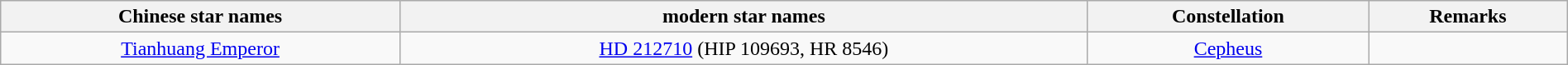<table class="wikitable" align="center" style="text-align:center; width:100%">
<tr>
<th>Chinese star names</th>
<th>modern star names</th>
<th>Constellation</th>
<th>Remarks</th>
</tr>
<tr>
<td><a href='#'>Tianhuang Emperor</a></td>
<td><a href='#'>HD 212710</a> (HIP 109693, HR 8546)</td>
<td><a href='#'>Cepheus</a></td>
<td></td>
</tr>
</table>
